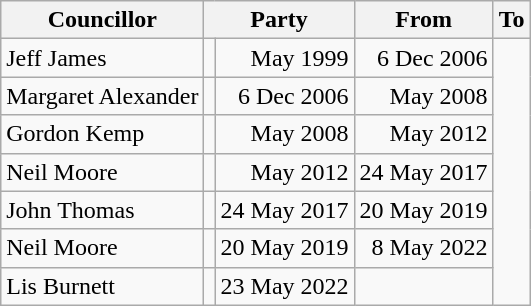<table class=wikitable>
<tr>
<th>Councillor</th>
<th colspan=2>Party</th>
<th>From</th>
<th>To</th>
</tr>
<tr>
<td>Jeff James</td>
<td></td>
<td align=right>May 1999</td>
<td align=right>6 Dec 2006</td>
</tr>
<tr>
<td>Margaret Alexander</td>
<td></td>
<td align=right>6 Dec 2006</td>
<td align=right>May 2008</td>
</tr>
<tr>
<td>Gordon Kemp</td>
<td></td>
<td align=right>May 2008</td>
<td align=right>May 2012</td>
</tr>
<tr>
<td>Neil Moore</td>
<td></td>
<td align=right>May 2012</td>
<td align=right>24 May 2017</td>
</tr>
<tr>
<td>John Thomas</td>
<td></td>
<td align=right>24 May 2017</td>
<td align=right>20 May 2019</td>
</tr>
<tr>
<td>Neil Moore</td>
<td></td>
<td align=right>20 May 2019</td>
<td align=right>8 May 2022</td>
</tr>
<tr>
<td>Lis Burnett</td>
<td></td>
<td align=right>23 May 2022</td>
<td align=right></td>
</tr>
</table>
